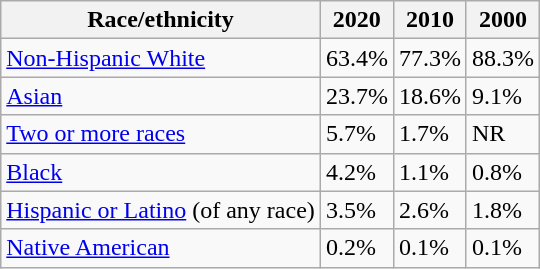<table class="wikitable">
<tr>
<th>Race/ethnicity</th>
<th>2020</th>
<th>2010</th>
<th>2000</th>
</tr>
<tr>
<td><a href='#'>Non-Hispanic White</a></td>
<td>63.4%</td>
<td>77.3%</td>
<td>88.3%</td>
</tr>
<tr>
<td><a href='#'>Asian</a></td>
<td>23.7%</td>
<td>18.6%</td>
<td>9.1%</td>
</tr>
<tr>
<td><a href='#'>Two or more races</a></td>
<td>5.7%</td>
<td>1.7%</td>
<td>NR</td>
</tr>
<tr>
<td><a href='#'>Black</a></td>
<td>4.2%</td>
<td>1.1%</td>
<td>0.8%</td>
</tr>
<tr>
<td><a href='#'>Hispanic or Latino</a> (of any race)</td>
<td>3.5%</td>
<td>2.6%</td>
<td>1.8%</td>
</tr>
<tr>
<td><a href='#'>Native American</a></td>
<td>0.2%</td>
<td>0.1%</td>
<td>0.1%</td>
</tr>
</table>
